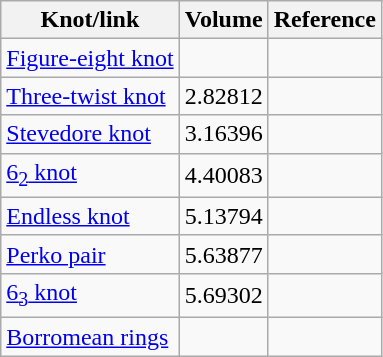<table class="wikitable">
<tr>
<th>Knot/link</th>
<th>Volume</th>
<th>Reference</th>
</tr>
<tr>
<td><a href='#'>Figure-eight knot</a></td>
<td></td>
<td></td>
</tr>
<tr>
<td><a href='#'>Three-twist knot</a></td>
<td>2.82812</td>
<td></td>
</tr>
<tr>
<td><a href='#'>Stevedore knot</a></td>
<td>3.16396</td>
<td></td>
</tr>
<tr>
<td><a href='#'>6<sub>2</sub> knot</a></td>
<td>4.40083</td>
<td></td>
</tr>
<tr>
<td><a href='#'>Endless knot</a></td>
<td>5.13794</td>
<td></td>
</tr>
<tr>
<td><a href='#'>Perko pair</a></td>
<td>5.63877</td>
<td></td>
</tr>
<tr>
<td><a href='#'>6<sub>3</sub> knot</a></td>
<td>5.69302</td>
<td></td>
</tr>
<tr>
<td><a href='#'>Borromean rings</a></td>
<td></td>
<td></td>
</tr>
</table>
